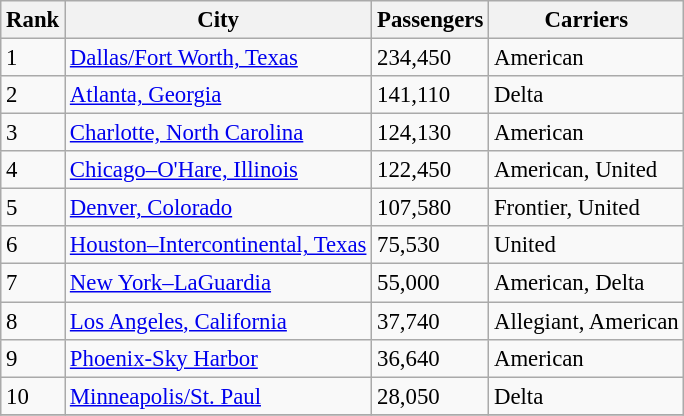<table class="wikitable sortable" style="font-size: 95%" width= align=>
<tr>
<th>Rank</th>
<th>City</th>
<th>Passengers</th>
<th>Carriers</th>
</tr>
<tr>
<td>1</td>
<td><a href='#'>Dallas/Fort Worth, Texas</a></td>
<td>234,450</td>
<td>American</td>
</tr>
<tr>
<td>2</td>
<td><a href='#'>Atlanta, Georgia</a></td>
<td>141,110</td>
<td>Delta</td>
</tr>
<tr>
<td>3</td>
<td><a href='#'>Charlotte, North Carolina</a></td>
<td>124,130</td>
<td>American</td>
</tr>
<tr>
<td>4</td>
<td><a href='#'>Chicago–O'Hare, Illinois</a></td>
<td>122,450</td>
<td>American, United</td>
</tr>
<tr>
<td>5</td>
<td><a href='#'>Denver, Colorado</a></td>
<td>107,580</td>
<td>Frontier, United</td>
</tr>
<tr>
<td>6</td>
<td><a href='#'>Houston–Intercontinental, Texas</a></td>
<td>75,530</td>
<td>United</td>
</tr>
<tr>
<td>7</td>
<td><a href='#'>New York–LaGuardia</a></td>
<td>55,000</td>
<td>American, Delta</td>
</tr>
<tr>
<td>8</td>
<td><a href='#'>Los Angeles, California</a></td>
<td>37,740</td>
<td>Allegiant, American</td>
</tr>
<tr>
<td>9</td>
<td><a href='#'>Phoenix-Sky Harbor</a></td>
<td>36,640</td>
<td>American</td>
</tr>
<tr>
<td>10</td>
<td><a href='#'>Minneapolis/St. Paul</a></td>
<td>28,050</td>
<td>Delta</td>
</tr>
<tr>
</tr>
</table>
